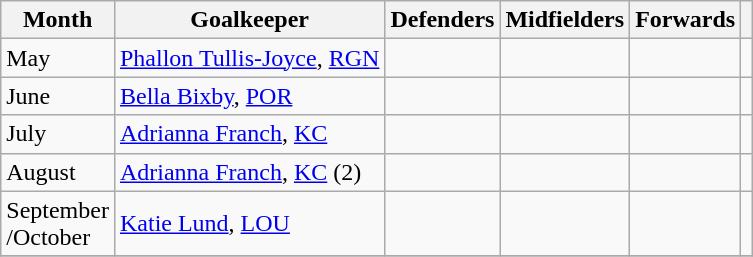<table class="wikitable">
<tr>
<th scope="col">Month</th>
<th scope="col">Goalkeeper</th>
<th scope="col">Defenders</th>
<th scope="col">Midfielders</th>
<th scope="col">Forwards</th>
<th scope="col"></th>
</tr>
<tr>
<td>May</td>
<td> <a href='#'>Phallon Tullis-Joyce</a>, <a href='#'>RGN</a></td>
<td></td>
<td></td>
<td></td>
<td></td>
</tr>
<tr>
<td>June</td>
<td> <a href='#'>Bella Bixby</a>, <a href='#'>POR</a></td>
<td></td>
<td></td>
<td></td>
<td></td>
</tr>
<tr>
<td>July</td>
<td> <a href='#'>Adrianna Franch</a>, <a href='#'>KC</a></td>
<td></td>
<td></td>
<td></td>
<td></td>
</tr>
<tr>
<td>August</td>
<td> <a href='#'>Adrianna Franch</a>, <a href='#'>KC</a> (2)</td>
<td></td>
<td></td>
<td></td>
<td></td>
</tr>
<tr>
<td>September<br>/October</td>
<td> <a href='#'>Katie Lund</a>, <a href='#'>LOU</a></td>
<td></td>
<td></td>
<td></td>
<td></td>
</tr>
<tr>
</tr>
</table>
